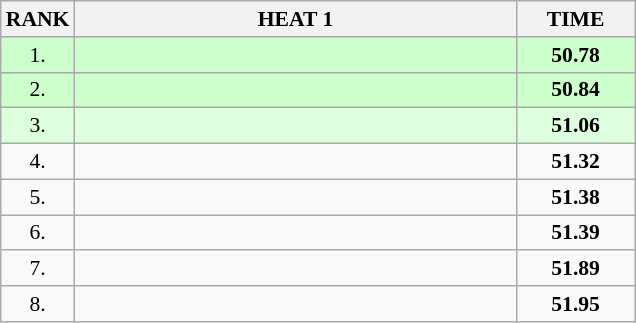<table class="wikitable" style="border-collapse: collapse; font-size: 90%;">
<tr>
<th>RANK</th>
<th style="width: 20em">HEAT 1</th>
<th style="width: 5em">TIME</th>
</tr>
<tr style="background:#ccffcc;">
<td align="center">1.</td>
<td></td>
<td align="center"><strong>50.78</strong></td>
</tr>
<tr style="background:#ccffcc;">
<td align="center">2.</td>
<td></td>
<td align="center"><strong>50.84</strong></td>
</tr>
<tr style="background:#ddffdd;">
<td align="center">3.</td>
<td></td>
<td align="center"><strong>51.06</strong></td>
</tr>
<tr>
<td align="center">4.</td>
<td></td>
<td align="center"><strong>51.32</strong></td>
</tr>
<tr>
<td align="center">5.</td>
<td></td>
<td align="center"><strong>51.38</strong></td>
</tr>
<tr>
<td align="center">6.</td>
<td></td>
<td align="center"><strong>51.39</strong></td>
</tr>
<tr>
<td align="center">7.</td>
<td></td>
<td align="center"><strong>51.89</strong></td>
</tr>
<tr>
<td align="center">8.</td>
<td></td>
<td align="center"><strong>51.95</strong></td>
</tr>
</table>
